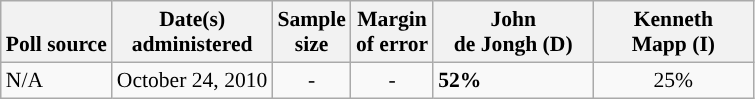<table class="wikitable" style="font-size:90%">
<tr valign=bottom>
<th>Poll source</th>
<th>Date(s)<br>administered</th>
<th>Sample<br>size</th>
<th>Margin<br>of error</th>
<th style="width:100px;">John<br>de Jongh (D)</th>
<th style="width:100px;">Kenneth<br>Mapp (I)</th>
</tr>
<tr>
<td>N/A</td>
<td>October 24, 2010</td>
<td rowspan=2 align=center>-</td>
<td rowspan=2 align=center>-</td>
<td><strong>52%</strong></td>
<td align=center>25%</td>
</tr>
</table>
